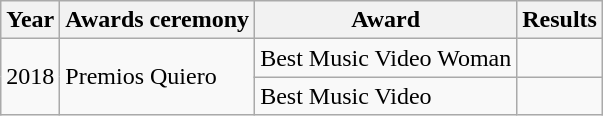<table class="wikitable">
<tr>
<th>Year</th>
<th>Awards ceremony</th>
<th>Award</th>
<th>Results</th>
</tr>
<tr>
<td rowspan="2">2018</td>
<td rowspan="2">Premios Quiero</td>
<td>Best Music Video Woman</td>
<td></td>
</tr>
<tr>
<td>Best Music Video</td>
<td></td>
</tr>
</table>
